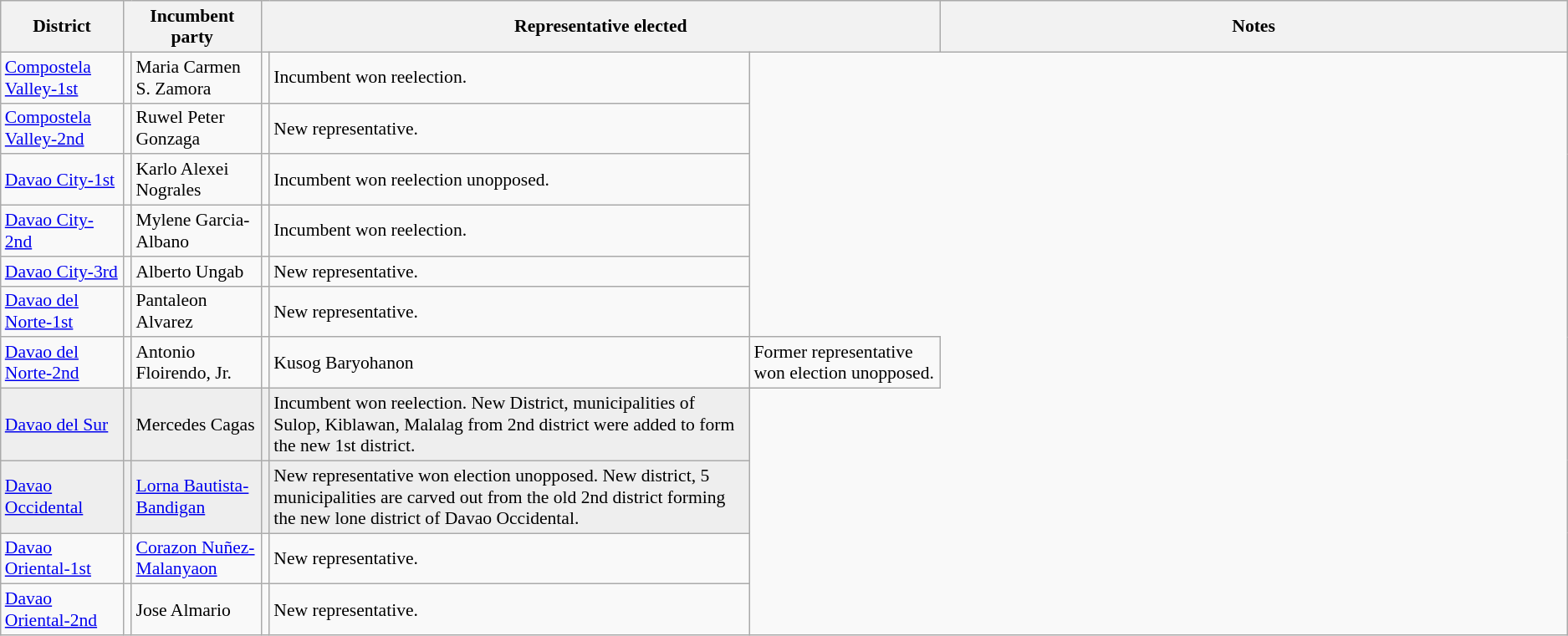<table class=wikitable style="font-size:90%;">
<tr>
<th>District</th>
<th colspan=2>Incumbent party</th>
<th colspan=3>Representative elected</th>
<th width=40%>Notes</th>
</tr>
<tr>
<td><a href='#'>Compostela Valley-1st</a></td>
<td></td>
<td>Maria Carmen S. Zamora</td>
<td></td>
<td>Incumbent won reelection.</td>
</tr>
<tr>
<td><a href='#'>Compostela Valley-2nd</a></td>
<td></td>
<td>Ruwel Peter Gonzaga</td>
<td></td>
<td>New representative.</td>
</tr>
<tr>
<td><a href='#'>Davao City-1st</a></td>
<td></td>
<td>Karlo Alexei Nograles</td>
<td></td>
<td>Incumbent won reelection unopposed.</td>
</tr>
<tr>
<td><a href='#'>Davao City-2nd</a></td>
<td></td>
<td>Mylene Garcia-Albano</td>
<td></td>
<td>Incumbent won reelection.</td>
</tr>
<tr>
<td><a href='#'>Davao City-3rd</a></td>
<td></td>
<td>Alberto Ungab</td>
<td></td>
<td>New representative.</td>
</tr>
<tr>
<td><a href='#'>Davao del Norte-1st</a></td>
<td></td>
<td>Pantaleon Alvarez</td>
<td></td>
<td>New representative.</td>
</tr>
<tr>
<td><a href='#'>Davao del Norte-2nd</a></td>
<td></td>
<td>Antonio Floirendo, Jr.</td>
<td></td>
<td align=left>Kusog Baryohanon</td>
<td>Former representative won election unopposed.</td>
</tr>
<tr bgcolor=#eee>
<td><a href='#'>Davao del Sur</a></td>
<td></td>
<td>Mercedes Cagas</td>
<td></td>
<td>Incumbent won reelection. New District, municipalities of Sulop, Kiblawan, Malalag from 2nd district were added to form the new 1st district.</td>
</tr>
<tr bgcolor=#eee>
<td><a href='#'>Davao Occidental</a></td>
<td></td>
<td><a href='#'>Lorna Bautista-Bandigan</a></td>
<td></td>
<td>New representative won election unopposed. New district, 5 municipalities are carved out from the old 2nd district forming the new lone district of Davao Occidental.</td>
</tr>
<tr>
<td><a href='#'>Davao Oriental-1st</a></td>
<td></td>
<td><a href='#'>Corazon Nuñez-Malanyaon</a></td>
<td></td>
<td>New representative.</td>
</tr>
<tr>
<td><a href='#'>Davao Oriental-2nd</a></td>
<td></td>
<td>Jose Almario</td>
<td></td>
<td>New representative.</td>
</tr>
</table>
